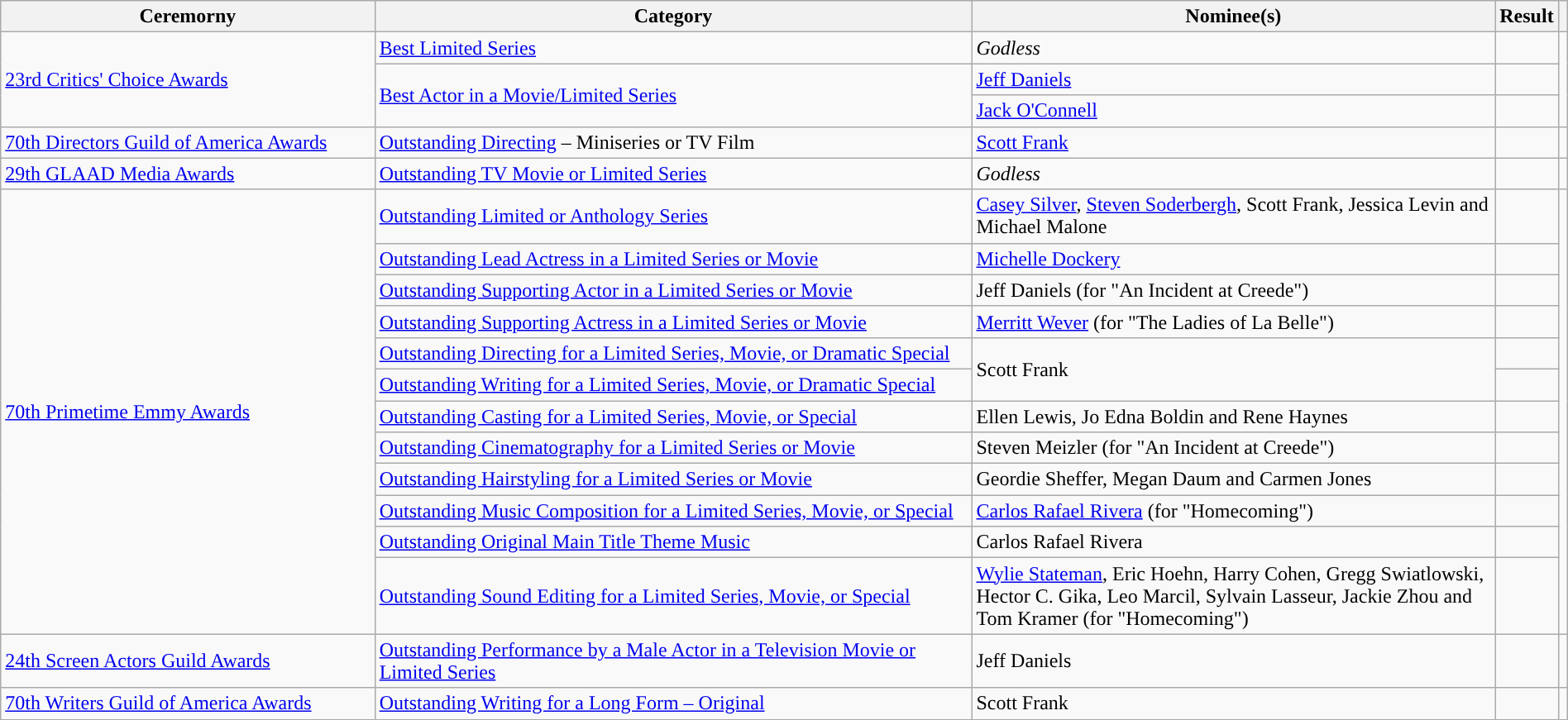<table class="wikitable sortable plainrowheaders" style="width:100%;">
<tr>
<th scope="col" width="25%">Ceremorny</th>
<th scope="col" width="40%">Category</th>
<th scope="col" width="35%">Nominee(s)</th>
<th scope="col" width="10%">Result</th>
<th scope="col" width="5%"></th>
</tr>
<tr>
<td rowspan=3><a href='#'>23rd Critics' Choice Awards</a></td>
<td><a href='#'>Best Limited Series</a></td>
<td><em>Godless</em></td>
<td></td>
<td rowspan=3></td>
</tr>
<tr>
<td rowspan=2><a href='#'>Best Actor in a Movie/Limited Series</a></td>
<td><a href='#'>Jeff Daniels</a></td>
<td></td>
</tr>
<tr>
<td><a href='#'>Jack O'Connell</a></td>
<td></td>
</tr>
<tr>
<td><a href='#'>70th Directors Guild of America Awards</a></td>
<td><a href='#'>Outstanding Directing</a> – Miniseries or TV Film</td>
<td><a href='#'>Scott Frank</a></td>
<td></td>
<td></td>
</tr>
<tr>
<td><a href='#'>29th GLAAD Media Awards</a></td>
<td><a href='#'>Outstanding TV Movie or Limited Series</a></td>
<td><em>Godless</em></td>
<td></td>
<td></td>
</tr>
<tr>
<td rowspan=12><a href='#'>70th Primetime Emmy Awards</a></td>
<td><a href='#'>Outstanding Limited or Anthology Series</a></td>
<td><a href='#'>Casey Silver</a>, <a href='#'>Steven Soderbergh</a>, Scott Frank, Jessica Levin and Michael Malone</td>
<td></td>
<td align="center" rowspan="12"></td>
</tr>
<tr>
<td><a href='#'>Outstanding Lead Actress in a Limited Series or Movie</a></td>
<td><a href='#'>Michelle Dockery</a></td>
<td></td>
</tr>
<tr>
<td><a href='#'>Outstanding Supporting Actor in a Limited Series or Movie</a></td>
<td>Jeff Daniels (for "An Incident at Creede")</td>
<td></td>
</tr>
<tr>
<td><a href='#'>Outstanding Supporting Actress in a Limited Series or Movie</a></td>
<td><a href='#'>Merritt Wever</a> (for "The Ladies of La Belle")</td>
<td></td>
</tr>
<tr>
<td><a href='#'>Outstanding Directing for a Limited Series, Movie, or Dramatic Special</a></td>
<td rowspan=2>Scott Frank</td>
<td></td>
</tr>
<tr>
<td><a href='#'>Outstanding Writing for a Limited Series, Movie, or Dramatic Special</a></td>
<td></td>
</tr>
<tr>
<td><a href='#'>Outstanding Casting for a Limited Series, Movie, or Special</a></td>
<td>Ellen Lewis, Jo Edna Boldin and Rene Haynes</td>
<td></td>
</tr>
<tr>
<td><a href='#'>Outstanding Cinematography for a Limited Series or Movie</a></td>
<td>Steven Meizler (for "An Incident at Creede")</td>
<td></td>
</tr>
<tr>
<td><a href='#'>Outstanding Hairstyling for a Limited Series or Movie</a></td>
<td>Geordie Sheffer, Megan Daum and Carmen Jones</td>
<td></td>
</tr>
<tr>
<td><a href='#'>Outstanding Music Composition for a Limited Series, Movie, or Special</a></td>
<td><a href='#'>Carlos Rafael Rivera</a> (for "Homecoming")</td>
<td></td>
</tr>
<tr>
<td><a href='#'>Outstanding Original Main Title Theme Music</a></td>
<td>Carlos Rafael Rivera</td>
<td></td>
</tr>
<tr>
<td><a href='#'>Outstanding Sound Editing for a Limited Series, Movie, or Special</a></td>
<td><a href='#'>Wylie Stateman</a>, Eric Hoehn, Harry Cohen, Gregg Swiatlowski, Hector C. Gika, Leo Marcil, Sylvain Lasseur, Jackie Zhou and Tom Kramer (for "Homecoming")</td>
<td></td>
</tr>
<tr>
<td><a href='#'>24th Screen Actors Guild Awards</a></td>
<td><a href='#'>Outstanding Performance by a Male Actor in a Television Movie or Limited Series</a></td>
<td>Jeff Daniels</td>
<td></td>
<td></td>
</tr>
<tr>
<td><a href='#'>70th Writers Guild of America Awards</a></td>
<td><a href='#'>Outstanding Writing for a Long Form – Original</a></td>
<td>Scott Frank</td>
<td></td>
<td></td>
</tr>
</table>
